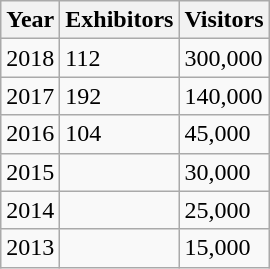<table class="wikitable sortable">
<tr>
<th>Year</th>
<th>Exhibitors</th>
<th>Visitors</th>
</tr>
<tr>
<td>2018</td>
<td>112</td>
<td>300,000</td>
</tr>
<tr>
<td>2017</td>
<td>192</td>
<td>140,000</td>
</tr>
<tr>
<td>2016</td>
<td>104</td>
<td>45,000</td>
</tr>
<tr>
<td>2015</td>
<td></td>
<td>30,000</td>
</tr>
<tr>
<td>2014</td>
<td></td>
<td>25,000</td>
</tr>
<tr>
<td>2013</td>
<td></td>
<td>15,000</td>
</tr>
</table>
